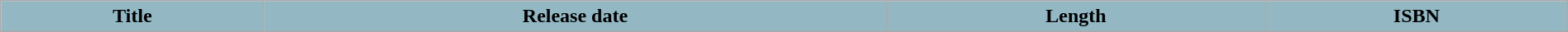<table class="wikitable" style="width:100%; margin:auto;">
<tr>
<th style="background: #93B8C4;">Title</th>
<th style="background: #93B8C4;">Release date</th>
<th style="background: #93B8C4;">Length</th>
<th style="background: #93B8C4;">ISBN<br>



</th>
</tr>
</table>
